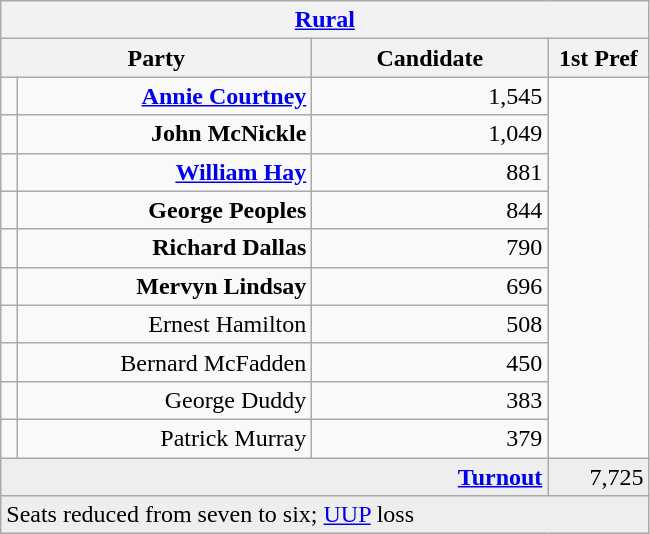<table class="wikitable">
<tr>
<th colspan="4" align="center"><a href='#'>Rural</a></th>
</tr>
<tr>
<th colspan="2" align="center" width=200>Party</th>
<th width=150>Candidate</th>
<th width=60>1st Pref</th>
</tr>
<tr>
<td></td>
<td align="right"><strong><a href='#'>Annie Courtney</a></strong></td>
<td align="right">1,545</td>
</tr>
<tr>
<td></td>
<td align="right"><strong>John McNickle</strong></td>
<td align="right">1,049</td>
</tr>
<tr>
<td></td>
<td align="right"><strong><a href='#'>William Hay</a></strong></td>
<td align="right">881</td>
</tr>
<tr>
<td></td>
<td align="right"><strong>George Peoples</strong></td>
<td align="right">844</td>
</tr>
<tr>
<td></td>
<td align="right"><strong>Richard Dallas</strong></td>
<td align="right">790</td>
</tr>
<tr>
<td></td>
<td align="right"><strong>Mervyn Lindsay</strong></td>
<td align="right">696</td>
</tr>
<tr>
<td></td>
<td align="right">Ernest Hamilton</td>
<td align="right">508</td>
</tr>
<tr>
<td></td>
<td align="right">Bernard McFadden</td>
<td align="right">450</td>
</tr>
<tr>
<td></td>
<td align="right">George Duddy</td>
<td align="right">383</td>
</tr>
<tr>
<td></td>
<td align="right">Patrick Murray</td>
<td align="right">379</td>
</tr>
<tr bgcolor="EEEEEE">
<td colspan=3 align="right"><strong><a href='#'>Turnout</a></strong></td>
<td align="right">7,725</td>
</tr>
<tr>
<td colspan=4 bgcolor="EEEEEE">Seats reduced from seven to six; <a href='#'>UUP</a> loss</td>
</tr>
</table>
